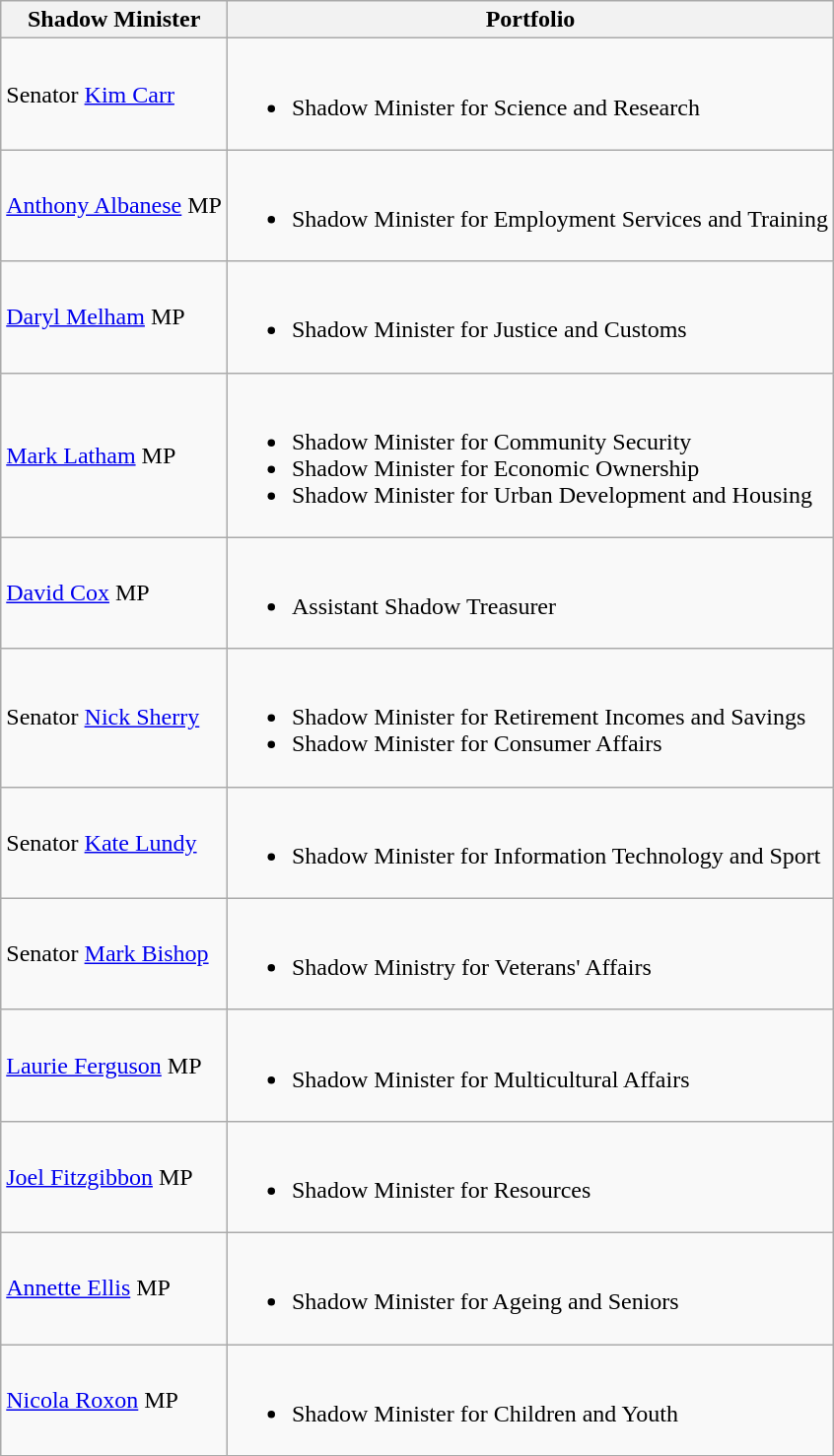<table class="wikitable sortable">
<tr>
<th>Shadow Minister</th>
<th>Portfolio</th>
</tr>
<tr>
<td>Senator <a href='#'>Kim Carr</a></td>
<td><br><ul><li>Shadow Minister for Science and Research</li></ul></td>
</tr>
<tr>
<td><a href='#'>Anthony Albanese</a> MP</td>
<td><br><ul><li>Shadow Minister for Employment Services and Training</li></ul></td>
</tr>
<tr>
<td><a href='#'>Daryl Melham</a> MP</td>
<td><br><ul><li>Shadow Minister for Justice and Customs</li></ul></td>
</tr>
<tr>
<td><a href='#'>Mark Latham</a> MP</td>
<td><br><ul><li>Shadow Minister for Community Security</li><li>Shadow Minister for Economic Ownership</li><li>Shadow Minister for Urban Development and Housing</li></ul></td>
</tr>
<tr>
<td><a href='#'>David Cox</a> MP</td>
<td><br><ul><li>Assistant Shadow Treasurer</li></ul></td>
</tr>
<tr>
<td>Senator <a href='#'>Nick Sherry</a></td>
<td><br><ul><li>Shadow Minister for Retirement Incomes and Savings</li><li>Shadow Minister for Consumer Affairs</li></ul></td>
</tr>
<tr>
<td>Senator <a href='#'>Kate Lundy</a></td>
<td><br><ul><li>Shadow Minister for Information Technology and Sport</li></ul></td>
</tr>
<tr>
<td>Senator <a href='#'>Mark Bishop</a></td>
<td><br><ul><li>Shadow Ministry for Veterans' Affairs</li></ul></td>
</tr>
<tr>
<td><a href='#'>Laurie Ferguson</a> MP</td>
<td><br><ul><li>Shadow Minister for Multicultural Affairs</li></ul></td>
</tr>
<tr>
<td><a href='#'>Joel Fitzgibbon</a> MP</td>
<td><br><ul><li>Shadow Minister for Resources</li></ul></td>
</tr>
<tr>
<td><a href='#'>Annette Ellis</a> MP</td>
<td><br><ul><li>Shadow Minister for Ageing and Seniors</li></ul></td>
</tr>
<tr>
<td><a href='#'>Nicola Roxon</a> MP</td>
<td><br><ul><li>Shadow Minister for Children and Youth</li></ul></td>
</tr>
</table>
